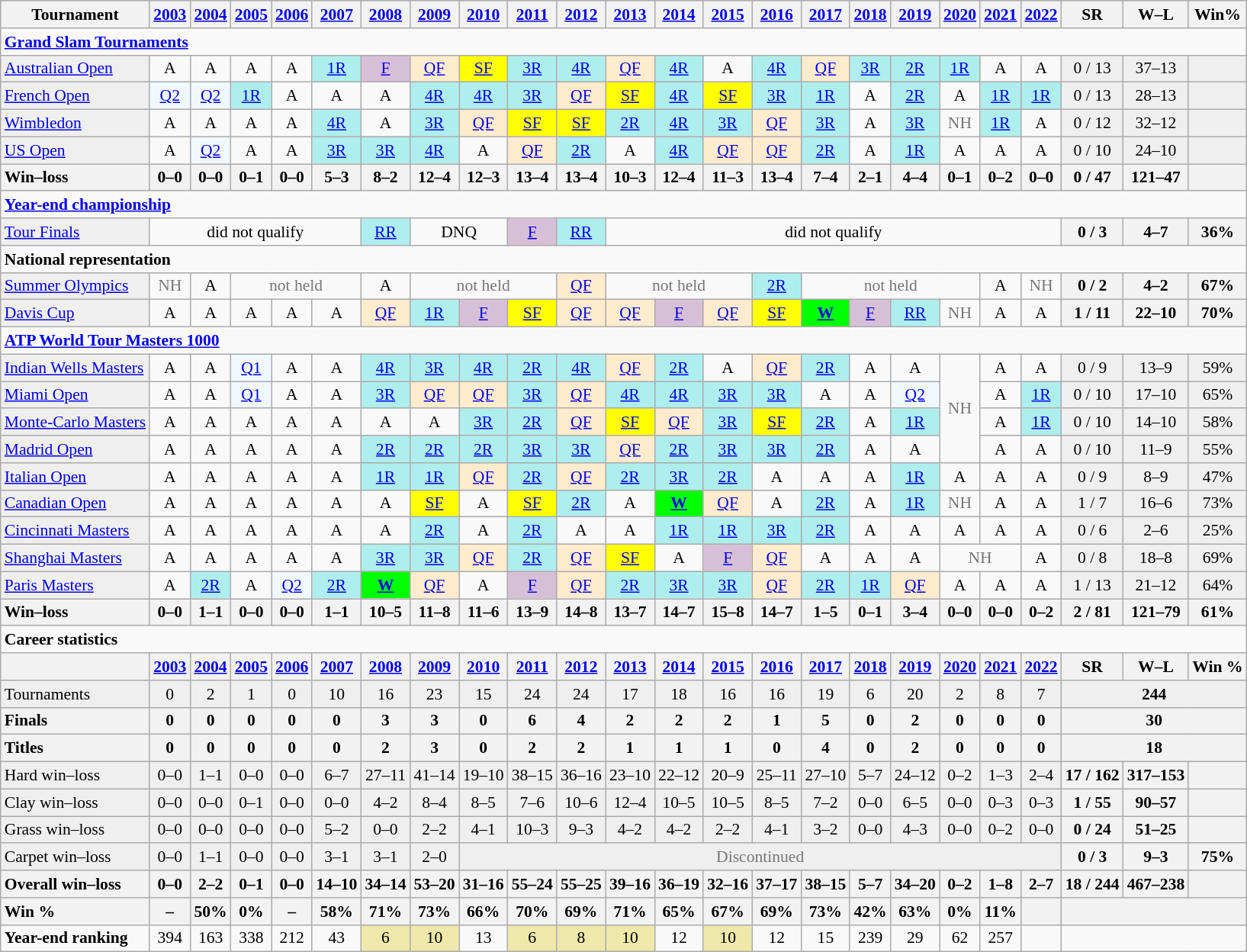<table class="nowrap wikitable" style=text-align:center;font-size:90%>
<tr>
<th>Tournament</th>
<th><a href='#'>2003</a></th>
<th><a href='#'>2004</a></th>
<th><a href='#'>2005</a></th>
<th><a href='#'>2006</a></th>
<th><a href='#'>2007</a></th>
<th><a href='#'>2008</a></th>
<th><a href='#'>2009</a></th>
<th><a href='#'>2010</a></th>
<th><a href='#'>2011</a></th>
<th><a href='#'>2012</a></th>
<th><a href='#'>2013</a></th>
<th><a href='#'>2014</a></th>
<th><a href='#'>2015</a></th>
<th><a href='#'>2016</a></th>
<th><a href='#'>2017</a></th>
<th><a href='#'>2018</a></th>
<th><a href='#'>2019</a></th>
<th><a href='#'>2020</a></th>
<th><a href='#'>2021</a></th>
<th><a href='#'>2022</a></th>
<th>SR</th>
<th>W–L</th>
<th>Win%</th>
</tr>
<tr>
<td colspan=24 align=left><strong><a href='#'>Grand Slam Tournaments</a></strong></td>
</tr>
<tr>
<td bgcolor=efefef align=left><a href='#'>Australian Open</a></td>
<td>A</td>
<td>A</td>
<td>A</td>
<td>A</td>
<td bgcolor=afeeee><a href='#'>1R</a></td>
<td bgcolor=thistle><a href='#'>F</a></td>
<td bgcolor=ffebcd><a href='#'>QF</a></td>
<td bgcolor=yellow><a href='#'>SF</a></td>
<td bgcolor=afeeee><a href='#'>3R</a></td>
<td bgcolor=afeeee><a href='#'>4R</a></td>
<td bgcolor=ffebcd><a href='#'>QF</a></td>
<td bgcolor=afeeee><a href='#'>4R</a></td>
<td>A</td>
<td bgcolor=afeeee><a href='#'>4R</a></td>
<td bgcolor=ffebcd><a href='#'>QF</a></td>
<td bgcolor=afeeee><a href='#'>3R</a></td>
<td bgcolor=afeeee><a href='#'>2R</a></td>
<td bgcolor=afeeee><a href='#'>1R</a></td>
<td>A</td>
<td>A</td>
<td bgcolor=efefef>0 / 13</td>
<td bgcolor=efefef>37–13</td>
<td bgcolor=efefef></td>
</tr>
<tr>
<td bgcolor=efefef align=left><a href='#'>French Open</a></td>
<td bgcolor=f0f8ff><a href='#'>Q2</a></td>
<td bgcolor=f0f8ff><a href='#'>Q2</a></td>
<td bgcolor=afeeee><a href='#'>1R</a></td>
<td>A</td>
<td>A</td>
<td>A</td>
<td bgcolor=afeeee><a href='#'>4R</a></td>
<td bgcolor=afeeee><a href='#'>4R</a></td>
<td bgcolor=afeeee><a href='#'>3R</a></td>
<td bgcolor=ffebcd><a href='#'>QF</a></td>
<td bgcolor=yellow><a href='#'>SF</a></td>
<td bgcolor=afeeee><a href='#'>4R</a></td>
<td bgcolor=yellow><a href='#'>SF</a></td>
<td bgcolor=afeeee><a href='#'>3R</a></td>
<td bgcolor=afeeee><a href='#'>1R</a></td>
<td>A</td>
<td bgcolor=afeeee><a href='#'>2R</a></td>
<td>A</td>
<td bgcolor=afeeee><a href='#'>1R</a></td>
<td bgcolor=afeeee><a href='#'>1R</a></td>
<td bgcolor=efefef>0 / 13</td>
<td bgcolor=efefef>28–13</td>
<td bgcolor=efefef></td>
</tr>
<tr>
<td bgcolor=efefef align=left><a href='#'>Wimbledon</a></td>
<td>A</td>
<td>A</td>
<td>A</td>
<td>A</td>
<td bgcolor=afeeee><a href='#'>4R</a></td>
<td>A</td>
<td bgcolor=afeeee><a href='#'>3R</a></td>
<td bgcolor=ffebcd><a href='#'>QF</a></td>
<td bgcolor=yellow><a href='#'>SF</a></td>
<td bgcolor=yellow><a href='#'>SF</a></td>
<td bgcolor=afeeee><a href='#'>2R</a></td>
<td bgcolor=afeeee><a href='#'>4R</a></td>
<td bgcolor=afeeee><a href='#'>3R</a></td>
<td bgcolor=ffebcd><a href='#'>QF</a></td>
<td bgcolor=afeeee><a href='#'>3R</a></td>
<td>A</td>
<td bgcolor=afeeee><a href='#'>3R</a></td>
<td style=color:#767676>NH</td>
<td bgcolor=afeeee><a href='#'>1R</a></td>
<td>A</td>
<td bgcolor=efefef>0 / 12</td>
<td bgcolor=efefef>32–12</td>
<td bgcolor=efefef></td>
</tr>
<tr>
<td bgcolor=efefef align=left><a href='#'>US Open</a></td>
<td>A</td>
<td bgcolor=f0f8ff><a href='#'>Q2</a></td>
<td>A</td>
<td>A</td>
<td bgcolor=afeeee><a href='#'>3R</a></td>
<td bgcolor=afeeee><a href='#'>3R</a></td>
<td bgcolor=afeeee><a href='#'>4R</a></td>
<td>A</td>
<td bgcolor=ffebcd><a href='#'>QF</a></td>
<td bgcolor=afeeee><a href='#'>2R</a></td>
<td>A</td>
<td bgcolor=afeeee><a href='#'>4R</a></td>
<td bgcolor=ffebcd><a href='#'>QF</a></td>
<td bgcolor=ffebcd><a href='#'>QF</a></td>
<td bgcolor=afeeee><a href='#'>2R</a></td>
<td>A</td>
<td bgcolor=afeeee><a href='#'>1R</a></td>
<td>A</td>
<td>A</td>
<td>A</td>
<td bgcolor=efefef>0 / 10</td>
<td bgcolor=efefef>24–10</td>
<td bgcolor=efefef></td>
</tr>
<tr>
<th style=text-align:left>Win–loss</th>
<th>0–0</th>
<th>0–0</th>
<th>0–1</th>
<th>0–0</th>
<th>5–3</th>
<th>8–2</th>
<th>12–4</th>
<th>12–3</th>
<th>13–4</th>
<th>13–4</th>
<th>10–3</th>
<th>12–4</th>
<th>11–3</th>
<th>13–4</th>
<th>7–4</th>
<th>2–1</th>
<th>4–4</th>
<th>0–1</th>
<th>0–2</th>
<th>0–0</th>
<th>0 / 47</th>
<th>121–47</th>
<th></th>
</tr>
<tr>
<td colspan=24 align=left><strong><a href='#'>Year-end championship</a></strong></td>
</tr>
<tr>
<td bgcolor=efefef align=left><a href='#'>Tour Finals</a></td>
<td colspan=5>did not qualify</td>
<td bgcolor=afeeee><a href='#'>RR</a></td>
<td colspan=2>DNQ</td>
<td bgcolor=thistle><a href='#'>F</a></td>
<td bgcolor=afeeee><a href='#'>RR</a></td>
<td colspan=10>did not qualify</td>
<th>0 / 3</th>
<th>4–7</th>
<th>36%</th>
</tr>
<tr>
<td colspan=24 align=left><strong>National representation</strong></td>
</tr>
<tr>
<td bgcolor=efefef align=left><a href='#'>Summer Olympics</a></td>
<td colspan=1 style=color:#767676>NH</td>
<td>A</td>
<td colspan=3 style=color:#767676>not held</td>
<td>A</td>
<td colspan=3 style=color:#767676>not held</td>
<td bgcolor=ffebcd><a href='#'>QF</a></td>
<td colspan=3 style=color:#767676>not held</td>
<td bgcolor=afeeee><a href='#'>2R</a></td>
<td colspan=4 style=color:#767676>not held</td>
<td>A</td>
<td colspan=1 style=color:#767676>NH</td>
<th>0 / 2</th>
<th>4–2</th>
<th>67%</th>
</tr>
<tr>
<td bgcolor=efefef align=left><a href='#'>Davis Cup</a></td>
<td>A</td>
<td>A</td>
<td>A</td>
<td>A</td>
<td>A</td>
<td bgcolor=ffebcd><a href='#'>QF</a></td>
<td bgcolor=afeeee><a href='#'>1R</a></td>
<td bgcolor=thistle><a href='#'>F</a></td>
<td bgcolor=yellow><a href='#'>SF</a></td>
<td bgcolor=ffebcd><a href='#'>QF</a></td>
<td bgcolor=ffebcd><a href='#'>QF</a></td>
<td bgcolor=thistle><a href='#'>F</a></td>
<td bgcolor=ffebcd><a href='#'>QF</a></td>
<td bgcolor=yellow><a href='#'>SF</a></td>
<td bgcolor=lime><a href='#'><strong>W</strong></a></td>
<td bgcolor=thistle><a href='#'>F</a></td>
<td style=background:#afeeee><a href='#'>RR</a></td>
<td style=color:#767676>NH</td>
<td>A</td>
<td>A</td>
<th>1 / 11</th>
<th>22–10</th>
<th>70%</th>
</tr>
<tr>
<td colspan=24 align=left><strong><a href='#'>ATP World Tour Masters 1000</a></strong></td>
</tr>
<tr>
<td bgcolor=efefef align=left><a href='#'>Indian Wells Masters</a></td>
<td>A</td>
<td>A</td>
<td bgcolor=f0f8ff><a href='#'>Q1</a></td>
<td>A</td>
<td>A</td>
<td bgcolor=afeeee><a href='#'>4R</a></td>
<td bgcolor=afeeee><a href='#'>3R</a></td>
<td bgcolor=afeeee><a href='#'>4R</a></td>
<td bgcolor=afeeee><a href='#'>2R</a></td>
<td bgcolor=afeeee><a href='#'>4R</a></td>
<td bgcolor=ffebcd><a href='#'>QF</a></td>
<td bgcolor=afeeee><a href='#'>2R</a></td>
<td>A</td>
<td bgcolor=ffebcd><a href='#'>QF</a></td>
<td bgcolor=afeeee><a href='#'>2R</a></td>
<td>A</td>
<td>A</td>
<td rowspan="4" style="color:#767676">NH</td>
<td>A</td>
<td>A</td>
<td bgcolor=efefef>0 / 9</td>
<td bgcolor=efefef>13–9</td>
<td bgcolor=efefef>59%</td>
</tr>
<tr>
<td bgcolor=efefef align=left><a href='#'>Miami Open</a></td>
<td>A</td>
<td>A</td>
<td bgcolor=f0f8ff><a href='#'>Q1</a></td>
<td>A</td>
<td>A</td>
<td bgcolor=afeeee><a href='#'>3R</a></td>
<td bgcolor=ffebcd><a href='#'>QF</a></td>
<td bgcolor=ffebcd><a href='#'>QF</a></td>
<td bgcolor=afeeee><a href='#'>3R</a></td>
<td bgcolor=ffebcd><a href='#'>QF</a></td>
<td bgcolor=afeeee><a href='#'>4R</a></td>
<td bgcolor=afeeee><a href='#'>4R</a></td>
<td bgcolor=afeeee><a href='#'>3R</a></td>
<td bgcolor=afeeee><a href='#'>3R</a></td>
<td>A</td>
<td>A</td>
<td bgcolor=f0f8ff><a href='#'>Q2</a></td>
<td>A</td>
<td bgcolor=afeeee><a href='#'>1R</a></td>
<td bgcolor=efefef>0 / 10</td>
<td bgcolor=efefef>17–10</td>
<td bgcolor=efefef>65%</td>
</tr>
<tr>
<td bgcolor=efefef align=left><a href='#'>Monte-Carlo Masters</a></td>
<td>A</td>
<td>A</td>
<td>A</td>
<td>A</td>
<td>A</td>
<td>A</td>
<td>A</td>
<td bgcolor=afeeee><a href='#'>3R</a></td>
<td bgcolor=afeeee><a href='#'>2R</a></td>
<td bgcolor=ffebcd><a href='#'>QF</a></td>
<td bgcolor=yellow><a href='#'>SF</a></td>
<td bgcolor=ffebcd><a href='#'>QF</a></td>
<td bgcolor=afeeee><a href='#'>3R</a></td>
<td bgcolor=yellow><a href='#'>SF</a></td>
<td bgcolor=afeeee><a href='#'>2R</a></td>
<td>A</td>
<td bgcolor=afeeee><a href='#'>1R</a></td>
<td>A</td>
<td bgcolor=afeeee><a href='#'>1R</a></td>
<td bgcolor=efefef>0 / 10</td>
<td bgcolor=efefef>14–10</td>
<td bgcolor=efefef>58%</td>
</tr>
<tr>
<td bgcolor=efefef align=left><a href='#'>Madrid Open</a></td>
<td>A</td>
<td>A</td>
<td>A</td>
<td>A</td>
<td>A</td>
<td bgcolor=afeeee><a href='#'>2R</a></td>
<td bgcolor=afeeee><a href='#'>2R</a></td>
<td bgcolor=afeeee><a href='#'>2R</a></td>
<td bgcolor=afeeee><a href='#'>3R</a></td>
<td bgcolor=afeeee><a href='#'>3R</a></td>
<td bgcolor=ffebcd><a href='#'>QF</a></td>
<td bgcolor=afeeee><a href='#'>2R</a></td>
<td bgcolor=afeeee><a href='#'>3R</a></td>
<td bgcolor=afeeee><a href='#'>3R</a></td>
<td bgcolor=afeeee><a href='#'>2R</a></td>
<td>A</td>
<td>A</td>
<td>A</td>
<td>A</td>
<td bgcolor=efefef>0 / 10</td>
<td bgcolor=efefef>11–9</td>
<td bgcolor=efefef>55%</td>
</tr>
<tr>
<td bgcolor=efefef align=left><a href='#'>Italian Open</a></td>
<td>A</td>
<td>A</td>
<td>A</td>
<td>A</td>
<td>A</td>
<td bgcolor=afeeee><a href='#'>1R</a></td>
<td bgcolor=afeeee><a href='#'>1R</a></td>
<td bgcolor=ffebcd><a href='#'>QF</a></td>
<td bgcolor=afeeee><a href='#'>2R</a></td>
<td bgcolor=ffebcd><a href='#'>QF</a></td>
<td bgcolor=afeeee><a href='#'>2R</a></td>
<td bgcolor=afeeee><a href='#'>3R</a></td>
<td bgcolor=afeeee><a href='#'>2R</a></td>
<td>A</td>
<td>A</td>
<td>A</td>
<td bgcolor=afeeee><a href='#'>1R</a></td>
<td>A</td>
<td>A</td>
<td>A</td>
<td bgcolor=efefef>0 / 9</td>
<td bgcolor=efefef>8–9</td>
<td bgcolor=efefef>47%</td>
</tr>
<tr>
<td bgcolor=efefef align=left><a href='#'>Canadian Open</a></td>
<td>A</td>
<td>A</td>
<td>A</td>
<td>A</td>
<td>A</td>
<td>A</td>
<td bgcolor=yellow><a href='#'>SF</a></td>
<td>A</td>
<td bgcolor=yellow><a href='#'>SF</a></td>
<td bgcolor=afeeee><a href='#'>2R</a></td>
<td>A</td>
<td bgcolor=lime><a href='#'><strong>W</strong></a></td>
<td bgcolor=ffebcd><a href='#'>QF</a></td>
<td>A</td>
<td bgcolor=afeeee><a href='#'>2R</a></td>
<td>A</td>
<td bgcolor=afeeee><a href='#'>1R</a></td>
<td style=color:#767676>NH</td>
<td>A</td>
<td>A</td>
<td bgcolor=efefef>1 / 7</td>
<td bgcolor=efefef>16–6</td>
<td bgcolor=efefef>73%</td>
</tr>
<tr>
<td bgcolor=efefef align=left><a href='#'>Cincinnati Masters</a></td>
<td>A</td>
<td>A</td>
<td>A</td>
<td>A</td>
<td>A</td>
<td>A</td>
<td bgcolor=afeeee><a href='#'>2R</a></td>
<td>A</td>
<td bgcolor=afeeee><a href='#'>2R</a></td>
<td>A</td>
<td>A</td>
<td bgcolor=afeeee><a href='#'>1R</a></td>
<td bgcolor=afeeee><a href='#'>1R</a></td>
<td bgcolor=afeeee><a href='#'>3R</a></td>
<td bgcolor=afeeee><a href='#'>2R</a></td>
<td>A</td>
<td>A</td>
<td>A</td>
<td>A</td>
<td>A</td>
<td bgcolor=efefef>0 / 6</td>
<td bgcolor=efefef>2–6</td>
<td bgcolor=efefef>25%</td>
</tr>
<tr>
<td bgcolor=efefef align=left><a href='#'>Shanghai Masters</a></td>
<td>A</td>
<td>A</td>
<td>A</td>
<td>A</td>
<td>A</td>
<td bgcolor=afeeee><a href='#'>3R</a></td>
<td bgcolor=afeeee><a href='#'>3R</a></td>
<td bgcolor=ffebcd><a href='#'>QF</a></td>
<td bgcolor=afeeee><a href='#'>2R</a></td>
<td bgcolor=ffebcd><a href='#'>QF</a></td>
<td bgcolor=yellow><a href='#'>SF</a></td>
<td>A</td>
<td bgcolor=thistle><a href='#'>F</a></td>
<td bgcolor=ffebcd><a href='#'>QF</a></td>
<td>A</td>
<td>A</td>
<td>A</td>
<td colspan="2" style="color:#767676">NH</td>
<td>A</td>
<td bgcolor=efefef>0 / 8</td>
<td bgcolor=efefef>18–8</td>
<td bgcolor=efefef>69%</td>
</tr>
<tr>
<td bgcolor=efefef align=left><a href='#'>Paris Masters</a></td>
<td>A</td>
<td bgcolor=afeeee><a href='#'>2R</a></td>
<td>A</td>
<td bgcolor=f0f8ff><a href='#'>Q2</a></td>
<td bgcolor=afeeee><a href='#'>2R</a></td>
<td bgcolor=lime><a href='#'><strong>W</strong></a></td>
<td bgcolor=ffebcd><a href='#'>QF</a></td>
<td>A</td>
<td bgcolor=thistle><a href='#'>F</a></td>
<td bgcolor=ffebcd><a href='#'>QF</a></td>
<td bgcolor=afeeee><a href='#'>2R</a></td>
<td bgcolor=afeeee><a href='#'>3R</a></td>
<td bgcolor=afeeee><a href='#'>3R</a></td>
<td bgcolor=ffebcd><a href='#'>QF</a></td>
<td bgcolor=afeeee><a href='#'>2R</a></td>
<td bgcolor=afeeee><a href='#'>1R</a></td>
<td bgcolor=ffebcd><a href='#'>QF</a></td>
<td>A</td>
<td>A</td>
<td>A</td>
<td bgcolor=efefef>1 / 13</td>
<td bgcolor=efefef>21–12</td>
<td bgcolor=efefef>64%</td>
</tr>
<tr>
<th style=text-align:left>Win–loss</th>
<th>0–0</th>
<th>1–1</th>
<th>0–0</th>
<th>0–0</th>
<th>1–1</th>
<th>10–5</th>
<th>11–8</th>
<th>11–6</th>
<th>13–9</th>
<th>14–8</th>
<th>13–7</th>
<th>14–7</th>
<th>15–8</th>
<th>14–7</th>
<th>1–5</th>
<th>0–1</th>
<th>3–4</th>
<th>0–0</th>
<th>0–0</th>
<th>0–2</th>
<th>2 / 81</th>
<th>121–79</th>
<th>61%</th>
</tr>
<tr>
<td colspan=24 align=left><strong>Career statistics</strong></td>
</tr>
<tr>
<th></th>
<th><a href='#'>2003</a></th>
<th><a href='#'>2004</a></th>
<th><a href='#'>2005</a></th>
<th><a href='#'>2006</a></th>
<th><a href='#'>2007</a></th>
<th><a href='#'>2008</a></th>
<th><a href='#'>2009</a></th>
<th><a href='#'>2010</a></th>
<th><a href='#'>2011</a></th>
<th><a href='#'>2012</a></th>
<th><a href='#'>2013</a></th>
<th><a href='#'>2014</a></th>
<th><a href='#'>2015</a></th>
<th><a href='#'>2016</a></th>
<th><a href='#'>2017</a></th>
<th><a href='#'>2018</a></th>
<th><a href='#'>2019</a></th>
<th><a href='#'>2020</a></th>
<th><a href='#'>2021</a></th>
<th><a href='#'>2022</a></th>
<th>SR</th>
<th>W–L</th>
<th>Win %</th>
</tr>
<tr bgcolor="efefef">
<td style="text-align:left">Tournaments</td>
<td>0</td>
<td>2</td>
<td>1</td>
<td>0</td>
<td>10</td>
<td>16</td>
<td>23</td>
<td>15</td>
<td>24</td>
<td>24</td>
<td>17</td>
<td>18</td>
<td>16</td>
<td>16</td>
<td>19</td>
<td>6</td>
<td>20</td>
<td>2</td>
<td>8</td>
<td>7</td>
<td colspan="3"><strong>244</strong></td>
</tr>
<tr bgcolor=efefef>
<th style=text-align:left>Finals</th>
<th>0</th>
<th>0</th>
<th>0</th>
<th>0</th>
<th>0</th>
<th>3</th>
<th>3</th>
<th>0</th>
<th>6</th>
<th>4</th>
<th>2</th>
<th>2</th>
<th>2</th>
<th>1</th>
<th>5</th>
<th>0</th>
<th>2</th>
<th>0</th>
<th>0</th>
<th>0</th>
<th colspan=3>30</th>
</tr>
<tr bgcolor=efefef>
<th style=text-align:left>Titles</th>
<th>0</th>
<th>0</th>
<th>0</th>
<th>0</th>
<th>0</th>
<th>2</th>
<th>3</th>
<th>0</th>
<th>2</th>
<th>2</th>
<th>1</th>
<th>1</th>
<th>1</th>
<th>0</th>
<th>4</th>
<th>0</th>
<th>2</th>
<th>0</th>
<th>0</th>
<th>0</th>
<th colspan=3>18</th>
</tr>
<tr bgcolor=efefef>
<td align=left>Hard win–loss</td>
<td>0–0</td>
<td>1–1</td>
<td>0–0</td>
<td>0–0</td>
<td>6–7</td>
<td>27–11</td>
<td>41–14</td>
<td>19–10</td>
<td>38–15</td>
<td>36–16</td>
<td>23–10</td>
<td>22–12</td>
<td>20–9</td>
<td>25–11</td>
<td>27–10</td>
<td>5–7</td>
<td>24–12</td>
<td>0–2</td>
<td>1–3</td>
<td>2–4</td>
<th>17 / 162</th>
<th>317–153</th>
<th></th>
</tr>
<tr bgcolor=efefef>
<td align=left>Clay win–loss</td>
<td>0–0</td>
<td>0–0</td>
<td>0–1</td>
<td>0–0</td>
<td>0–0</td>
<td>4–2</td>
<td>8–4</td>
<td>8–5</td>
<td>7–6</td>
<td>10–6</td>
<td>12–4</td>
<td>10–5</td>
<td>10–5</td>
<td>8–5</td>
<td>7–2</td>
<td>0–0</td>
<td>6–5</td>
<td>0–0</td>
<td>0–3</td>
<td>0–3</td>
<th>1 / 55</th>
<th>90–57</th>
<th></th>
</tr>
<tr bgcolor=efefef>
<td align=left>Grass win–loss</td>
<td>0–0</td>
<td>0–0</td>
<td>0–0</td>
<td>0–0</td>
<td>5–2</td>
<td>0–0</td>
<td>2–2</td>
<td>4–1</td>
<td>10–3</td>
<td>9–3</td>
<td>4–2</td>
<td>4–2</td>
<td>2–2</td>
<td>4–1</td>
<td>3–2</td>
<td>0–0</td>
<td>4–3</td>
<td>0–0</td>
<td>0–2</td>
<td>0–0</td>
<th>0 / 24</th>
<th>51–25</th>
<th></th>
</tr>
<tr bgcolor=efefef>
<td align=left>Carpet win–loss</td>
<td>0–0</td>
<td>1–1</td>
<td>0–0</td>
<td>0–0</td>
<td>3–1</td>
<td>3–1</td>
<td>2–0</td>
<td colspan="13" style="color:#767676">Discontinued</td>
<th>0 / 3</th>
<th>9–3</th>
<th>75%</th>
</tr>
<tr>
<th style=text-align:left>Overall win–loss</th>
<th>0–0</th>
<th>2–2</th>
<th>0–1</th>
<th>0–0</th>
<th>14–10</th>
<th>34–14</th>
<th>53–20</th>
<th>31–16</th>
<th>55–24</th>
<th>55–25</th>
<th>39–16</th>
<th>36–19</th>
<th>32–16</th>
<th>37–17</th>
<th>38–15</th>
<th>5–7</th>
<th>34–20</th>
<th>0–2</th>
<th>1–8</th>
<th>2–7</th>
<th>18 / 244</th>
<th>467–238</th>
<th></th>
</tr>
<tr>
<th style=text-align:left>Win %</th>
<th>–</th>
<th>50%</th>
<th>0%</th>
<th>–</th>
<th>58%</th>
<th>71%</th>
<th>73%</th>
<th>66%</th>
<th>70%</th>
<th>69%</th>
<th>71%</th>
<th>65%</th>
<th>67%</th>
<th>69%</th>
<th>73%</th>
<th>42%</th>
<th>63%</th>
<th>0%</th>
<th>11%</th>
<th></th>
<th colspan=3></th>
</tr>
<tr>
<td align=left><strong>Year-end ranking</strong></td>
<td>394</td>
<td>163</td>
<td>338</td>
<td>212</td>
<td>43</td>
<td bgcolor=eee8aa>6</td>
<td bgcolor=eee8aa>10</td>
<td>13</td>
<td bgcolor=eee8aa>6</td>
<td bgcolor=eee8aa>8</td>
<td bgcolor=eee8aa>10</td>
<td>12</td>
<td bgcolor=eee8aa>10</td>
<td>12</td>
<td>15</td>
<td>239</td>
<td>29</td>
<td>62</td>
<td>257</td>
<td></td>
<td colspan=3></td>
</tr>
</table>
